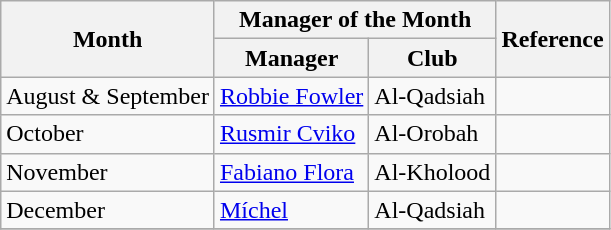<table class="wikitable">
<tr>
<th rowspan="2">Month</th>
<th colspan="2">Manager of the Month</th>
<th rowspan="2">Reference</th>
</tr>
<tr>
<th>Manager</th>
<th>Club</th>
</tr>
<tr>
<td>August & September</td>
<td> <a href='#'>Robbie Fowler</a></td>
<td>Al-Qadsiah</td>
<td align=center></td>
</tr>
<tr>
<td>October</td>
<td> <a href='#'>Rusmir Cviko</a></td>
<td>Al-Orobah</td>
<td align=center></td>
</tr>
<tr>
<td>November</td>
<td> <a href='#'>Fabiano Flora</a></td>
<td>Al-Kholood</td>
<td align=center></td>
</tr>
<tr>
<td>December</td>
<td> <a href='#'>Míchel</a></td>
<td>Al-Qadsiah</td>
<td align=center></td>
</tr>
<tr>
</tr>
</table>
